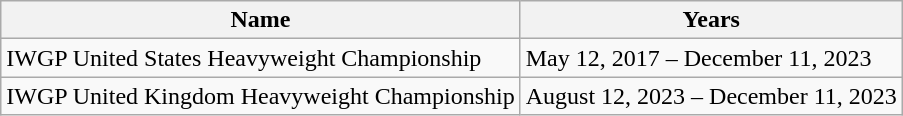<table class="wikitable">
<tr>
<th>Name</th>
<th>Years</th>
</tr>
<tr>
<td>IWGP United States Heavyweight Championship</td>
<td>May 12, 2017 – December 11, 2023</td>
</tr>
<tr>
<td>IWGP United Kingdom Heavyweight Championship</td>
<td>August 12, 2023 – December 11, 2023</td>
</tr>
</table>
